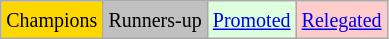<table class="wikitable">
<tr>
<td bgcolor=gold><small>Champions</small></td>
<td bgcolor=silver><small>Runners-up</small></td>
<td bgcolor="#DDFFDD"><small><a href='#'>Promoted</a></small></td>
<td bgcolor="#FFCCCC"><small><a href='#'>Relegated</a></small></td>
</tr>
</table>
